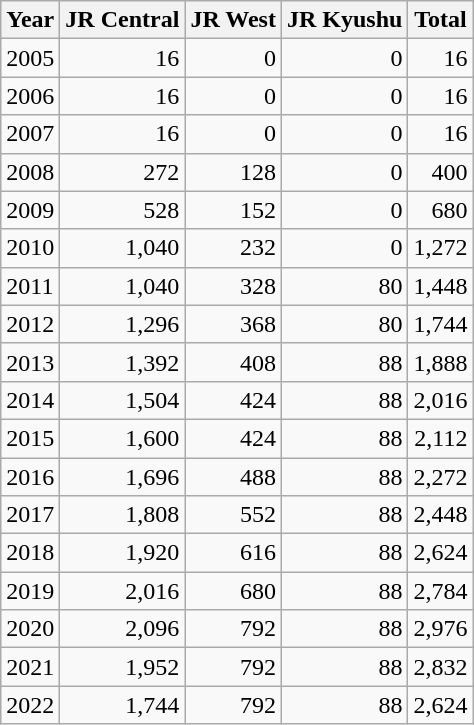<table class="wikitable sortable" style="text-align:right;">
<tr>
<th>Year</th>
<th> JR Central</th>
<th> JR West</th>
<th> JR Kyushu</th>
<th>Total</th>
</tr>
<tr>
<td align = left>2005</td>
<td>16</td>
<td>0</td>
<td>0</td>
<td>16</td>
</tr>
<tr>
<td align = left>2006</td>
<td>16</td>
<td>0</td>
<td>0</td>
<td>16</td>
</tr>
<tr>
<td align = left>2007</td>
<td>16</td>
<td>0</td>
<td>0</td>
<td>16</td>
</tr>
<tr>
<td align = left>2008</td>
<td>272</td>
<td>128</td>
<td>0</td>
<td>400</td>
</tr>
<tr>
<td align = left>2009</td>
<td>528</td>
<td>152</td>
<td>0</td>
<td>680</td>
</tr>
<tr>
<td align = left>2010</td>
<td>1,040</td>
<td>232</td>
<td>0</td>
<td>1,272</td>
</tr>
<tr>
<td align = left>2011</td>
<td>1,040</td>
<td>328</td>
<td>80</td>
<td>1,448</td>
</tr>
<tr>
<td align = left>2012</td>
<td>1,296</td>
<td>368</td>
<td>80</td>
<td>1,744</td>
</tr>
<tr>
<td align = left>2013</td>
<td>1,392</td>
<td>408</td>
<td>88</td>
<td>1,888</td>
</tr>
<tr>
<td align = left>2014</td>
<td>1,504</td>
<td>424</td>
<td>88</td>
<td>2,016</td>
</tr>
<tr>
<td align = left>2015</td>
<td>1,600</td>
<td>424</td>
<td>88</td>
<td>2,112</td>
</tr>
<tr>
<td align = left>2016</td>
<td>1,696</td>
<td>488</td>
<td>88</td>
<td>2,272</td>
</tr>
<tr>
<td align = left>2017</td>
<td>1,808</td>
<td>552</td>
<td>88</td>
<td>2,448</td>
</tr>
<tr>
<td align = left>2018</td>
<td>1,920</td>
<td>616</td>
<td>88</td>
<td>2,624</td>
</tr>
<tr>
<td align = left>2019</td>
<td>2,016</td>
<td>680</td>
<td>88</td>
<td>2,784</td>
</tr>
<tr>
<td align = left>2020</td>
<td>2,096</td>
<td>792</td>
<td>88</td>
<td>2,976</td>
</tr>
<tr>
<td align = left>2021</td>
<td>1,952</td>
<td>792</td>
<td>88</td>
<td>2,832</td>
</tr>
<tr>
<td align = left>2022</td>
<td>1,744</td>
<td>792</td>
<td>88</td>
<td>2,624</td>
</tr>
</table>
